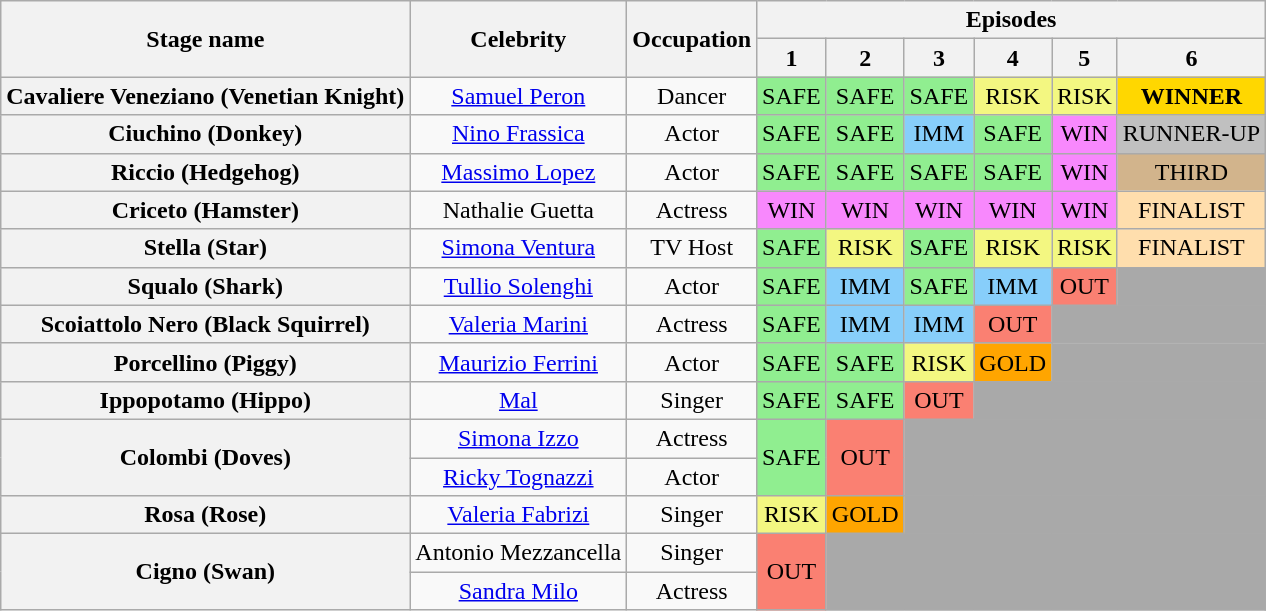<table class="wikitable" style="text-align:center; ">
<tr>
<th rowspan="2">Stage name</th>
<th rowspan="2">Celebrity</th>
<th rowspan="2">Occupation</th>
<th colspan="6">Episodes</th>
</tr>
<tr>
<th>1</th>
<th>2</th>
<th>3</th>
<th>4</th>
<th>5</th>
<th>6</th>
</tr>
<tr>
<th>Cavaliere Veneziano (Venetian Knight)</th>
<td><a href='#'>Samuel Peron</a></td>
<td>Dancer</td>
<td bgcolor="lightgreen">SAFE</td>
<td bgcolor="lightgreen">SAFE</td>
<td bgcolor="lightgreen">SAFE</td>
<td bgcolor=#F3F781>RISK</td>
<td bgcolor="#F3F781">RISK</td>
<td bgcolor=gold><strong>WINNER</strong></td>
</tr>
<tr>
<th>Ciuchino (Donkey)</th>
<td><a href='#'>Nino Frassica</a></td>
<td>Actor</td>
<td bgcolor="lightgreen">SAFE</td>
<td bgcolor="lightgreen">SAFE</td>
<td bgcolor="lightskyblue">IMM</td>
<td bgcolor="lightgreen">SAFE</td>
<td bgcolor=#F888FD>WIN</td>
<td bgcolor=silver>RUNNER-UP</td>
</tr>
<tr>
<th>Riccio (Hedgehog)</th>
<td><a href='#'>Massimo Lopez</a></td>
<td>Actor</td>
<td bgcolor="lightgreen">SAFE</td>
<td bgcolor="lightgreen">SAFE</td>
<td bgcolor="lightgreen">SAFE</td>
<td bgcolor="lightgreen">SAFE</td>
<td bgcolor="#F888FD">WIN</td>
<td bgcolor=tan>THIRD</td>
</tr>
<tr>
<th>Criceto (Hamster)</th>
<td>Nathalie Guetta</td>
<td>Actress</td>
<td bgcolor="#F888FD">WIN</td>
<td bgcolor="#F888FD">WIN</td>
<td bgcolor="#F888FD">WIN</td>
<td bgcolor="#F888FD">WIN</td>
<td bgcolor="#F888FD">WIN</td>
<td bgcolor=navajowhite>FINALIST</td>
</tr>
<tr>
<th>Stella (Star)</th>
<td><a href='#'>Simona Ventura</a></td>
<td>TV Host</td>
<td bgcolor="lightgreen">SAFE</td>
<td bgcolor="#F3F781">RISK</td>
<td bgcolor="lightgreen">SAFE</td>
<td bgcolor="#F3F781">RISK</td>
<td bgcolor="#F3F781">RISK</td>
<td bgcolor=navajowhite>FINALIST</td>
</tr>
<tr>
<th>Squalo (Shark)</th>
<td><a href='#'>Tullio Solenghi</a></td>
<td>Actor</td>
<td bgcolor="lightgreen">SAFE</td>
<td bgcolor="lightskyblue">IMM</td>
<td bgcolor="lightgreen">SAFE</td>
<td bgcolor="lightskyblue">IMM</td>
<td bgcolor="salmon">OUT</td>
<td bgcolor="#A9A9A9"></td>
</tr>
<tr>
<th>Scoiattolo Nero (Black Squirrel)</th>
<td><a href='#'>Valeria Marini</a></td>
<td>Actress</td>
<td bgcolor="lightgreen">SAFE</td>
<td bgcolor="lightskyblue">IMM</td>
<td bgcolor="lightskyblue">IMM</td>
<td bgcolor="salmon">OUT</td>
<td colspan="2" bgcolor="#A9A9A9"></td>
</tr>
<tr>
<th>Porcellino (Piggy)</th>
<td><a href='#'>Maurizio Ferrini</a></td>
<td>Actor</td>
<td bgcolor="lightgreen">SAFE</td>
<td bgcolor="lightgreen">SAFE</td>
<td bgcolor="#F3F781">RISK</td>
<td bgcolor="orange">GOLD</td>
<td colspan="2" bgcolor="#A9A9A9"></td>
</tr>
<tr>
<th>Ippopotamo (Hippo)</th>
<td><a href='#'>Mal</a></td>
<td>Singer</td>
<td bgcolor="lightgreen">SAFE</td>
<td bgcolor="lightgreen">SAFE</td>
<td bgcolor="salmon">OUT</td>
<td colspan="3" bgcolor="#A9A9A9"></td>
</tr>
<tr>
<th rowspan="2">Colombi (Doves)</th>
<td><a href='#'>Simona Izzo</a></td>
<td>Actress</td>
<td rowspan="2" bgcolor="lightgreen">SAFE</td>
<td rowspan="2" bgcolor="salmon">OUT</td>
<td colspan="4" rowspan="2" bgcolor="#A9A9A9"></td>
</tr>
<tr>
<td><a href='#'>Ricky Tognazzi</a></td>
<td>Actor</td>
</tr>
<tr>
<th>Rosa (Rose)</th>
<td><a href='#'>Valeria Fabrizi</a></td>
<td>Singer</td>
<td bgcolor=#F3F781>RISK</td>
<td bgcolor="orange">GOLD</td>
<td colspan="4" bgcolor="#A9A9A9"></td>
</tr>
<tr>
<th rowspan="2">Cigno (Swan)</th>
<td>Antonio Mezzancella</td>
<td>Singer</td>
<td rowspan="2" bgcolor="salmon">OUT</td>
<td colspan="5" rowspan="2" bgcolor="#A9A9A9"></td>
</tr>
<tr>
<td><a href='#'>Sandra Milo</a></td>
<td>Actress</td>
</tr>
</table>
